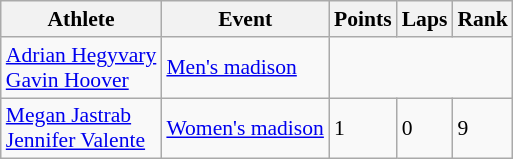<table class=wikitable style=font-size:90%; text-align:center>
<tr>
<th>Athlete</th>
<th>Event</th>
<th>Points</th>
<th>Laps</th>
<th>Rank</th>
</tr>
<tr>
<td align=left><a href='#'>Adrian Hegyvary</a><br><a href='#'>Gavin Hoover</a></td>
<td align=left><a href='#'>Men's madison</a></td>
<td colspan=3></td>
</tr>
<tr>
<td align=left><a href='#'>Megan Jastrab</a><br><a href='#'>Jennifer Valente</a></td>
<td align=left><a href='#'>Women's madison</a></td>
<td>1</td>
<td>0</td>
<td>9</td>
</tr>
</table>
